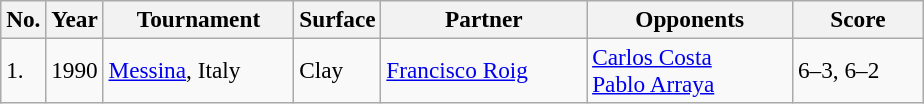<table class="wikitable" style=font-size:97%>
<tr>
<th>No.</th>
<th>Year</th>
<th style="width:120px">Tournament</th>
<th style="width:50px">Surface</th>
<th style="width:130px">Partner</th>
<th style="width:130px">Opponents</th>
<th style="width:80px" class="unsorable">Score</th>
</tr>
<tr>
<td>1.</td>
<td>1990</td>
<td><a href='#'>Messina</a>, Italy</td>
<td>Clay</td>
<td> <a href='#'>Francisco Roig</a></td>
<td> <a href='#'>Carlos Costa</a><br> <a href='#'>Pablo Arraya</a></td>
<td>6–3, 6–2</td>
</tr>
</table>
